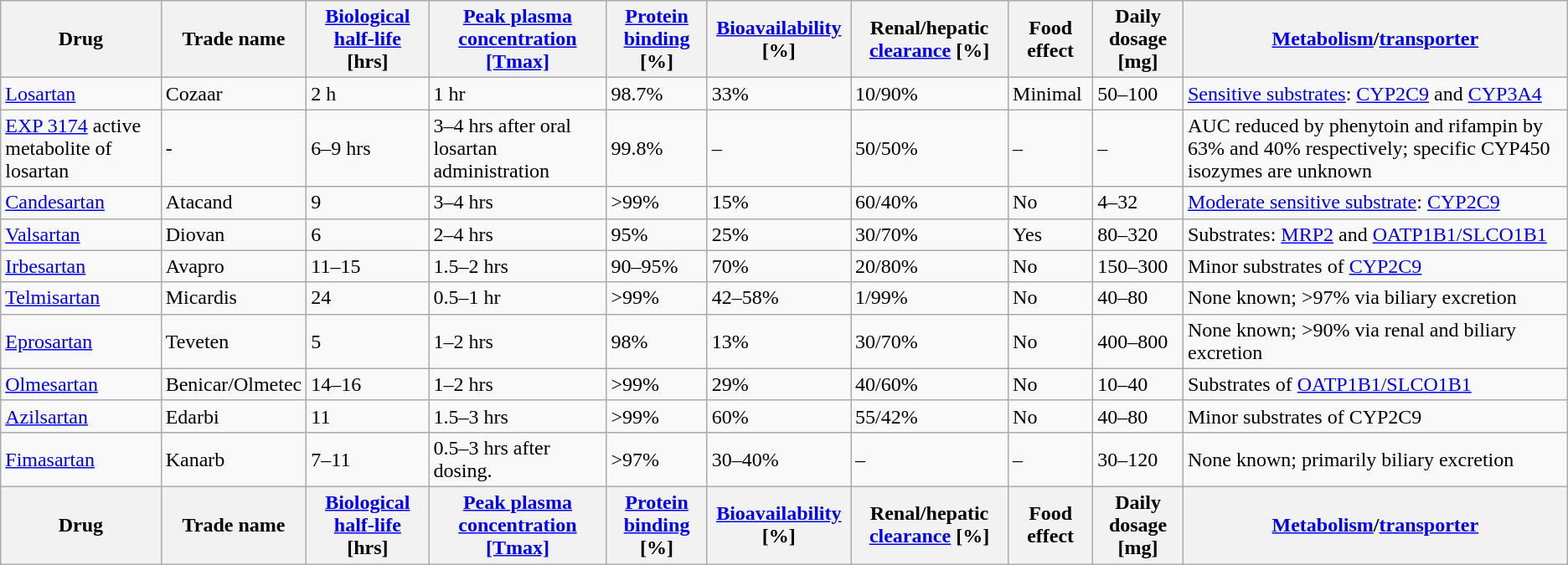<table class="wikitable">
<tr>
<th>Drug</th>
<th>Trade name</th>
<th><a href='#'>Biological half-life</a> [hrs]</th>
<th><a href='#'>Peak plasma concentration [Tmax]</a></th>
<th><a href='#'>Protein binding</a> [%]</th>
<th><a href='#'>Bioavailability</a> [%]</th>
<th>Renal/hepatic <a href='#'>clearance</a> [%]</th>
<th>Food effect</th>
<th>Daily dosage [mg]</th>
<th><a href='#'>Metabolism</a>/<a href='#'>transporter</a></th>
</tr>
<tr>
<td><a href='#'>Losartan</a></td>
<td>Cozaar</td>
<td>2 h</td>
<td>1 hr </td>
<td>98.7%</td>
<td>33%</td>
<td>10/90%</td>
<td>Minimal</td>
<td>50–100</td>
<td><a href='#'>Sensitive substrates</a>: <a href='#'>CYP2C9</a> and <a href='#'>CYP3A4</a></td>
</tr>
<tr>
<td><a href='#'>EXP 3174</a> active metabolite of losartan</td>
<td>-</td>
<td>6–9 hrs</td>
<td>3–4 hrs after oral losartan administration</td>
<td>99.8%</td>
<td>–</td>
<td>50/50%</td>
<td>–</td>
<td>–</td>
<td>AUC reduced by phenytoin and rifampin by 63% and 40% respectively; specific CYP450 isozymes are unknown</td>
</tr>
<tr>
<td><a href='#'>Candesartan</a></td>
<td>Atacand</td>
<td>9</td>
<td>3–4 hrs</td>
<td>>99%</td>
<td>15%</td>
<td>60/40%</td>
<td>No</td>
<td>4–32</td>
<td><a href='#'>Moderate sensitive substrate</a>: <a href='#'>CYP2C9</a></td>
</tr>
<tr>
<td><a href='#'>Valsartan</a></td>
<td>Diovan</td>
<td>6</td>
<td>2–4 hrs</td>
<td>95%</td>
<td>25%</td>
<td>30/70%</td>
<td>Yes</td>
<td>80–320</td>
<td>Substrates: <a href='#'>MRP2</a> and <a href='#'>OATP1B1/SLCO1B1</a></td>
</tr>
<tr>
<td><a href='#'>Irbesartan</a></td>
<td>Avapro</td>
<td>11–15</td>
<td>1.5–2 hrs</td>
<td>90–95%</td>
<td>70%</td>
<td>20/80%</td>
<td>No</td>
<td>150–300</td>
<td>Minor substrates of <a href='#'>CYP2C9</a></td>
</tr>
<tr>
<td><a href='#'>Telmisartan</a></td>
<td>Micardis</td>
<td>24</td>
<td>0.5–1 hr </td>
<td>>99%</td>
<td>42–58%</td>
<td>1/99%</td>
<td>No</td>
<td>40–80</td>
<td>None known; >97% via biliary excretion</td>
</tr>
<tr>
<td><a href='#'>Eprosartan</a></td>
<td>Teveten</td>
<td>5</td>
<td>1–2 hrs </td>
<td>98%</td>
<td>13%</td>
<td>30/70%</td>
<td>No</td>
<td>400–800</td>
<td>None known; >90% via renal and biliary excretion</td>
</tr>
<tr>
<td><a href='#'>Olmesartan</a></td>
<td>Benicar/Olmetec</td>
<td>14–16</td>
<td>1–2 hrs </td>
<td>>99%</td>
<td>29%</td>
<td>40/60%</td>
<td>No</td>
<td>10–40</td>
<td>Substrates of <a href='#'>OATP1B1/SLCO1B1</a></td>
</tr>
<tr>
<td><a href='#'>Azilsartan</a></td>
<td>Edarbi</td>
<td>11</td>
<td>1.5–3 hrs </td>
<td>>99%</td>
<td>60%</td>
<td>55/42%</td>
<td>No</td>
<td>40–80</td>
<td>Minor substrates of CYP2C9  </td>
</tr>
<tr>
<td><a href='#'>Fimasartan</a></td>
<td>Kanarb</td>
<td>7–11</td>
<td>0.5–3 hrs after dosing.</td>
<td>>97%</td>
<td>30–40%</td>
<td>–</td>
<td>–</td>
<td>30–120</td>
<td>None known; primarily biliary excretion </td>
</tr>
<tr>
<th>Drug</th>
<th>Trade name</th>
<th><a href='#'>Biological half-life</a> [hrs]</th>
<th><a href='#'>Peak plasma concentration [Tmax]</a></th>
<th><a href='#'>Protein binding</a> [%]</th>
<th><a href='#'>Bioavailability</a> [%]</th>
<th>Renal/hepatic <a href='#'>clearance</a> [%]</th>
<th>Food effect</th>
<th>Daily dosage [mg]</th>
<th><a href='#'>Metabolism</a>/<a href='#'>transporter</a></th>
</tr>
</table>
